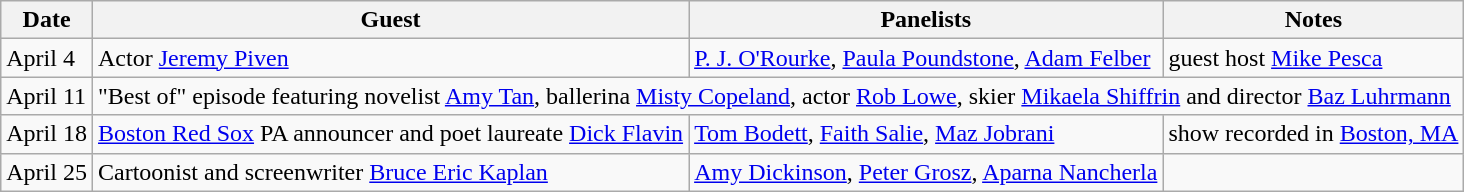<table class="wikitable">
<tr>
<th>Date</th>
<th>Guest</th>
<th>Panelists</th>
<th>Notes</th>
</tr>
<tr>
<td>April 4</td>
<td>Actor <a href='#'>Jeremy Piven</a></td>
<td><a href='#'>P. J. O'Rourke</a>, <a href='#'>Paula Poundstone</a>, <a href='#'>Adam Felber</a></td>
<td>guest host <a href='#'>Mike Pesca</a></td>
</tr>
<tr>
<td>April 11</td>
<td colspan="3">"Best of" episode featuring novelist <a href='#'>Amy Tan</a>, ballerina <a href='#'>Misty Copeland</a>, actor <a href='#'>Rob Lowe</a>, skier <a href='#'>Mikaela Shiffrin</a> and director <a href='#'>Baz Luhrmann</a></td>
</tr>
<tr>
<td>April 18</td>
<td><a href='#'>Boston Red Sox</a> PA announcer and poet laureate <a href='#'>Dick Flavin</a></td>
<td><a href='#'>Tom Bodett</a>, <a href='#'>Faith Salie</a>, <a href='#'>Maz Jobrani</a></td>
<td>show recorded in <a href='#'>Boston, MA</a></td>
</tr>
<tr>
<td>April 25</td>
<td>Cartoonist and screenwriter <a href='#'>Bruce Eric Kaplan</a></td>
<td><a href='#'>Amy Dickinson</a>, <a href='#'>Peter Grosz</a>, <a href='#'>Aparna Nancherla</a></td>
<td></td>
</tr>
</table>
